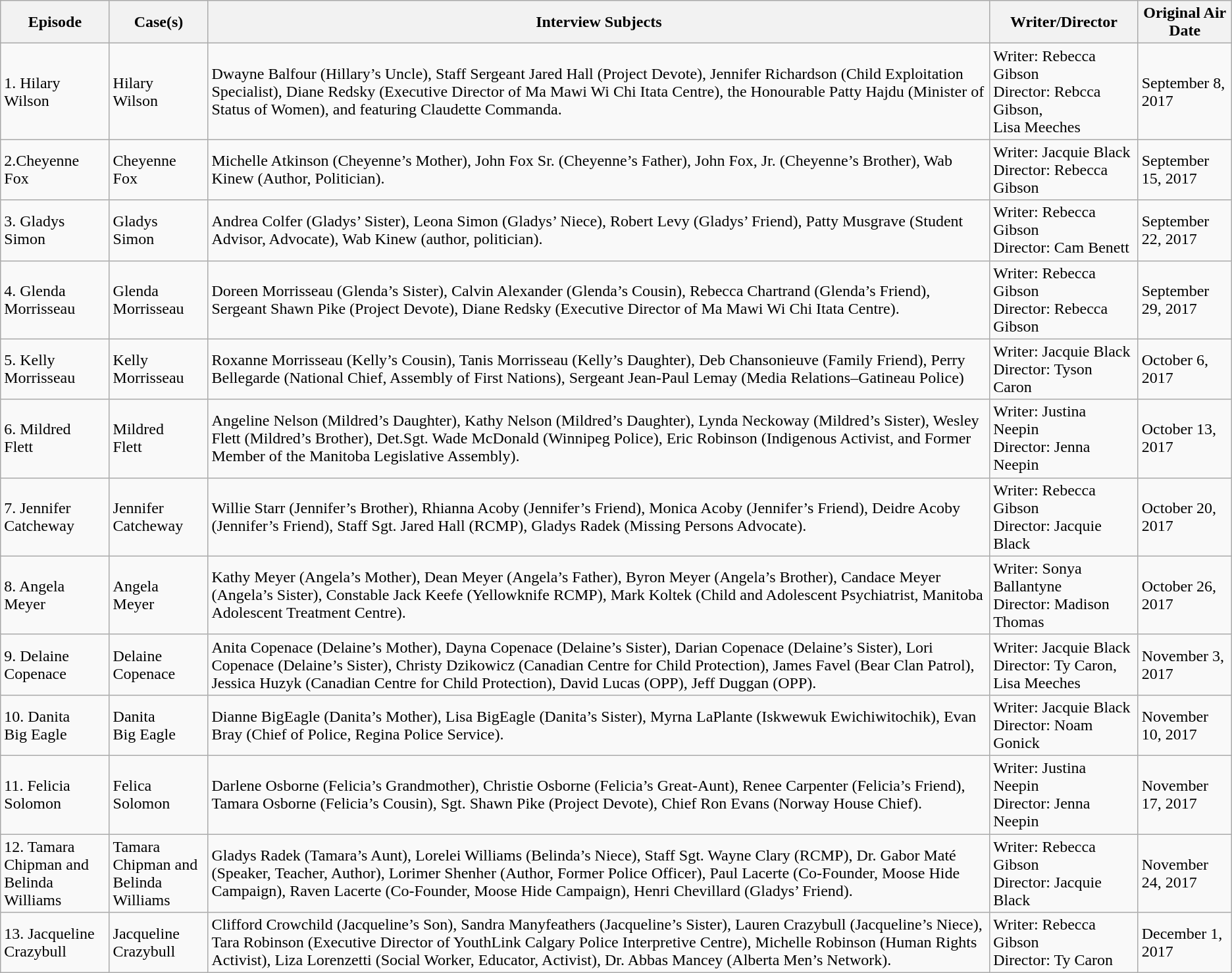<table class="wikitable">
<tr>
<th>Episode</th>
<th>Case(s)</th>
<th>Interview Subjects</th>
<th>Writer/Director</th>
<th>Original Air Date</th>
</tr>
<tr>
<td>1. Hilary<br>Wilson</td>
<td>Hilary<br>Wilson</td>
<td>Dwayne Balfour (Hillary’s Uncle), Staff Sergeant Jared Hall (Project Devote), Jennifer Richardson (Child Exploitation Specialist), Diane Redsky (Executive Director of Ma Mawi Wi Chi Itata Centre), the Honourable Patty Hajdu (Minister of Status of Women), and featuring Claudette Commanda.</td>
<td>Writer: Rebecca Gibson<br>Director: Rebcca Gibson,<br>Lisa Meeches</td>
<td>September 8, 2017</td>
</tr>
<tr>
<td>2.Cheyenne<br>Fox</td>
<td>Cheyenne<br>Fox</td>
<td>Michelle Atkinson (Cheyenne’s Mother), John Fox Sr. (Cheyenne’s Father), John Fox, Jr. (Cheyenne’s Brother), Wab Kinew (Author, Politician).</td>
<td>Writer: Jacquie Black<br>Director: Rebecca Gibson</td>
<td>September 15, 2017</td>
</tr>
<tr>
<td>3. Gladys<br>Simon</td>
<td>Gladys<br>Simon</td>
<td>Andrea Colfer (Gladys’ Sister), Leona Simon (Gladys’ Niece), Robert Levy (Gladys’ Friend), Patty Musgrave (Student Advisor, Advocate), Wab Kinew (author, politician).</td>
<td>Writer: Rebecca Gibson<br>Director: Cam Benett</td>
<td>September 22, 2017</td>
</tr>
<tr>
<td>4. Glenda<br>Morrisseau</td>
<td>Glenda<br>Morrisseau</td>
<td>Doreen Morrisseau (Glenda’s Sister), Calvin Alexander (Glenda’s Cousin), Rebecca Chartrand (Glenda’s Friend), Sergeant Shawn Pike (Project Devote), Diane Redsky (Executive Director of Ma Mawi Wi Chi Itata Centre).</td>
<td>Writer: Rebecca Gibson<br>Director: Rebecca Gibson</td>
<td>September 29, 2017</td>
</tr>
<tr>
<td>5. Kelly<br>Morrisseau</td>
<td>Kelly<br>Morrisseau</td>
<td>Roxanne Morrisseau (Kelly’s Cousin), Tanis Morrisseau (Kelly’s Daughter), Deb Chansonieuve (Family Friend), Perry Bellegarde (National Chief, Assembly of First Nations), Sergeant Jean-Paul Lemay (Media Relations–Gatineau Police)</td>
<td>Writer: Jacquie Black<br>Director: Tyson Caron</td>
<td>October 6, 2017</td>
</tr>
<tr>
<td>6. Mildred<br>Flett</td>
<td>Mildred<br>Flett</td>
<td>Angeline Nelson (Mildred’s Daughter), Kathy Nelson (Mildred’s Daughter), Lynda Neckoway (Mildred’s Sister), Wesley Flett (Mildred’s Brother), Det.Sgt. Wade McDonald (Winnipeg Police), Eric Robinson (Indigenous Activist, and Former Member of the Manitoba Legislative Assembly).</td>
<td>Writer: Justina Neepin<br>Director: Jenna Neepin</td>
<td>October 13, 2017</td>
</tr>
<tr>
<td>7. Jennifer<br>Catcheway</td>
<td>Jennifer<br>Catcheway</td>
<td>Willie Starr (Jennifer’s Brother), Rhianna Acoby (Jennifer’s Friend), Monica Acoby (Jennifer’s Friend), Deidre Acoby (Jennifer’s Friend), Staff Sgt. Jared Hall (RCMP), Gladys Radek (Missing Persons Advocate).</td>
<td>Writer: Rebecca Gibson<br>Director: Jacquie Black</td>
<td>October 20, 2017</td>
</tr>
<tr>
<td>8. Angela<br>Meyer</td>
<td>Angela<br>Meyer</td>
<td>Kathy Meyer (Angela’s Mother), Dean Meyer (Angela’s Father), Byron Meyer (Angela’s Brother), Candace Meyer (Angela’s Sister), Constable Jack Keefe (Yellowknife RCMP), Mark Koltek (Child and Adolescent Psychiatrist, Manitoba Adolescent Treatment Centre).</td>
<td>Writer: Sonya Ballantyne<br>Director: Madison Thomas</td>
<td>October 26, 2017</td>
</tr>
<tr>
<td>9. Delaine<br>Copenace</td>
<td>Delaine<br>Copenace</td>
<td>Anita Copenace (Delaine’s Mother), Dayna Copenace (Delaine’s Sister), Darian Copenace (Delaine’s Sister), Lori Copenace (Delaine’s Sister), Christy Dzikowicz (Canadian Centre for Child Protection), James Favel (Bear Clan Patrol), Jessica Huzyk (Canadian Centre for Child Protection), David Lucas (OPP), Jeff Duggan (OPP).  </td>
<td>Writer: Jacquie Black<br>Director: Ty Caron, Lisa Meeches</td>
<td>November 3, 2017</td>
</tr>
<tr>
<td>10. Danita<br>Big Eagle</td>
<td>Danita<br>Big Eagle</td>
<td>Dianne BigEagle (Danita’s Mother), Lisa BigEagle (Danita’s Sister), Myrna LaPlante (Iskwewuk Ewichiwitochik), Evan Bray (Chief of Police, Regina Police Service).</td>
<td>Writer: Jacquie Black<br>Director: Noam Gonick</td>
<td>November 10, 2017</td>
</tr>
<tr>
<td>11. Felicia<br>Solomon</td>
<td>Felica<br>Solomon</td>
<td>Darlene Osborne (Felicia’s Grandmother), Christie Osborne (Felicia’s Great-Aunt), Renee Carpenter (Felicia’s Friend), Tamara Osborne (Felicia’s Cousin), Sgt. Shawn Pike (Project Devote), Chief Ron Evans (Norway House Chief).</td>
<td>Writer: Justina Neepin<br>Director: Jenna Neepin</td>
<td>November 17, 2017</td>
</tr>
<tr>
<td>12. Tamara Chipman and<br>Belinda Williams</td>
<td>Tamara Chipman and<br>Belinda Williams</td>
<td>Gladys Radek (Tamara’s Aunt), Lorelei Williams (Belinda’s Niece), Staff Sgt. Wayne Clary (RCMP), Dr. Gabor Maté (Speaker, Teacher, Author), Lorimer Shenher (Author, Former Police Officer), Paul Lacerte (Co-Founder, Moose Hide Campaign), Raven Lacerte (Co-Founder, Moose Hide Campaign), Henri Chevillard (Gladys’ Friend).</td>
<td>Writer: Rebecca Gibson<br>Director: Jacquie Black</td>
<td>November 24, 2017</td>
</tr>
<tr>
<td>13. Jacqueline Crazybull</td>
<td>Jacqueline Crazybull</td>
<td>Clifford Crowchild (Jacqueline’s Son), Sandra Manyfeathers (Jacqueline’s Sister), Lauren Crazybull (Jacqueline’s Niece), Tara Robinson (Executive Director of YouthLink Calgary Police Interpretive Centre), Michelle Robinson (Human Rights Activist), Liza Lorenzetti (Social Worker, Educator, Activist), Dr. Abbas Mancey (Alberta Men’s Network).</td>
<td>Writer: Rebecca Gibson<br>Director: Ty Caron</td>
<td>December 1, 2017</td>
</tr>
</table>
